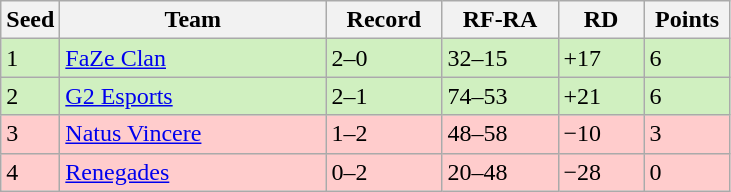<table class="wikitable sortable" style=font-size:100%>
<tr>
<th width=30px>Seed</th>
<th width=170px>Team</th>
<th width=70px>Record</th>
<th width=70px>RF-RA</th>
<th width=50px>RD</th>
<th width=50px>Points</th>
</tr>
<tr style="background: #D0F0C0;">
<td>1</td>
<td><a href='#'>FaZe Clan</a></td>
<td>2–0</td>
<td>32–15</td>
<td>+17</td>
<td>6</td>
</tr>
<tr style="background: #D0F0C0;">
<td>2</td>
<td><a href='#'>G2 Esports</a></td>
<td>2–1</td>
<td>74–53</td>
<td>+21</td>
<td>6</td>
</tr>
<tr style="background: #FFCCCC;">
<td>3</td>
<td><a href='#'>Natus Vincere</a></td>
<td>1–2</td>
<td>48–58</td>
<td>−10</td>
<td>3</td>
</tr>
<tr style="background: #FFCCCC;">
<td>4</td>
<td><a href='#'>Renegades</a></td>
<td>0–2</td>
<td>20–48</td>
<td>−28</td>
<td>0</td>
</tr>
</table>
